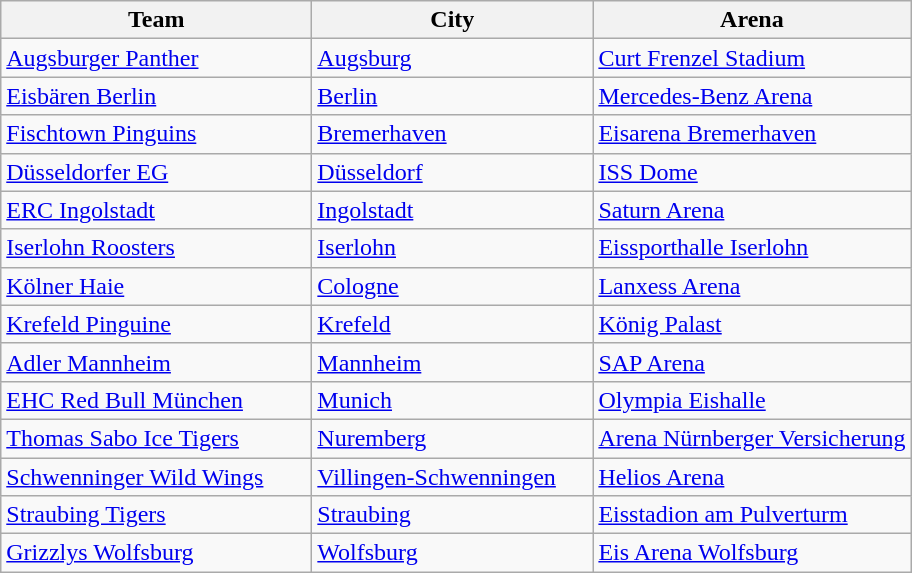<table class="wikitable">
<tr>
<th width="200">Team</th>
<th width="180">City</th>
<th>Arena</th>
</tr>
<tr>
<td><a href='#'>Augsburger Panther</a></td>
<td><a href='#'>Augsburg</a></td>
<td><a href='#'>Curt Frenzel Stadium</a></td>
</tr>
<tr>
<td><a href='#'>Eisbären Berlin</a></td>
<td><a href='#'>Berlin</a></td>
<td><a href='#'>Mercedes-Benz Arena</a></td>
</tr>
<tr>
<td><a href='#'>Fischtown Pinguins</a></td>
<td><a href='#'>Bremerhaven</a></td>
<td><a href='#'>Eisarena Bremerhaven</a></td>
</tr>
<tr>
<td><a href='#'>Düsseldorfer EG</a></td>
<td><a href='#'>Düsseldorf</a></td>
<td><a href='#'>ISS Dome</a></td>
</tr>
<tr>
<td><a href='#'>ERC Ingolstadt</a></td>
<td><a href='#'>Ingolstadt</a></td>
<td><a href='#'>Saturn Arena</a></td>
</tr>
<tr>
<td><a href='#'>Iserlohn Roosters</a></td>
<td><a href='#'>Iserlohn</a></td>
<td><a href='#'>Eissporthalle Iserlohn</a></td>
</tr>
<tr>
<td><a href='#'>Kölner Haie</a></td>
<td><a href='#'>Cologne</a></td>
<td><a href='#'>Lanxess Arena</a></td>
</tr>
<tr>
<td><a href='#'>Krefeld Pinguine</a></td>
<td><a href='#'>Krefeld</a></td>
<td><a href='#'>König Palast</a></td>
</tr>
<tr>
<td><a href='#'>Adler Mannheim</a></td>
<td><a href='#'>Mannheim</a></td>
<td><a href='#'>SAP Arena</a></td>
</tr>
<tr>
<td><a href='#'>EHC Red Bull München</a></td>
<td><a href='#'>Munich</a></td>
<td><a href='#'>Olympia Eishalle</a></td>
</tr>
<tr>
<td><a href='#'>Thomas Sabo Ice Tigers</a></td>
<td><a href='#'>Nuremberg</a></td>
<td><a href='#'>Arena Nürnberger Versicherung</a></td>
</tr>
<tr>
<td><a href='#'>Schwenninger Wild Wings</a></td>
<td><a href='#'>Villingen-Schwenningen</a></td>
<td><a href='#'>Helios Arena</a></td>
</tr>
<tr>
<td><a href='#'>Straubing Tigers</a></td>
<td><a href='#'>Straubing</a></td>
<td><a href='#'>Eisstadion am Pulverturm</a></td>
</tr>
<tr>
<td><a href='#'>Grizzlys Wolfsburg</a></td>
<td><a href='#'>Wolfsburg</a></td>
<td><a href='#'>Eis Arena Wolfsburg</a></td>
</tr>
</table>
